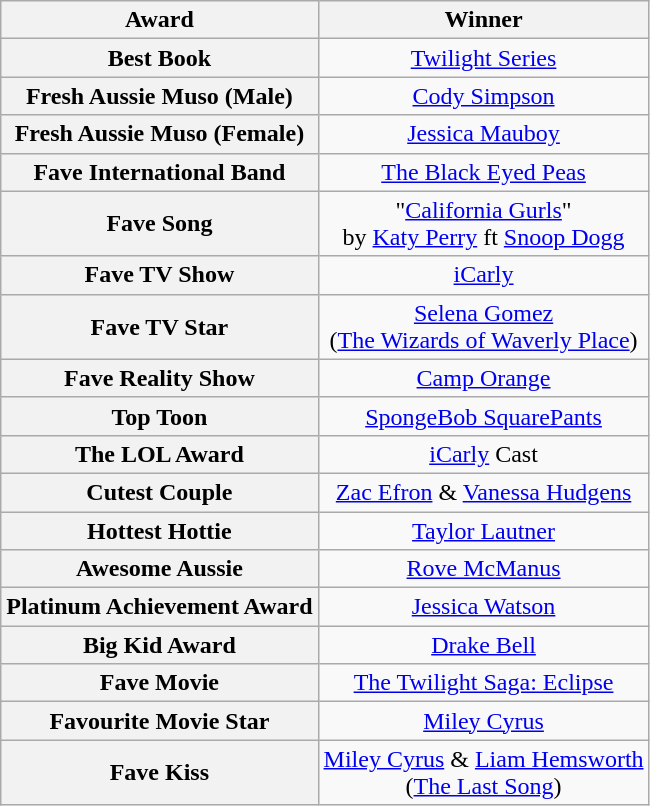<table class="wikitable plainrowheaders" style="text-align: center;">
<tr>
<th scope="col">Award</th>
<th scope="col">Winner</th>
</tr>
<tr>
<th>Best Book</th>
<td><a href='#'>Twilight Series</a></td>
</tr>
<tr>
<th>Fresh Aussie Muso (Male)</th>
<td><a href='#'>Cody Simpson</a></td>
</tr>
<tr>
<th>Fresh Aussie Muso (Female)</th>
<td><a href='#'>Jessica Mauboy</a></td>
</tr>
<tr>
<th>Fave International Band</th>
<td><a href='#'>The Black Eyed Peas</a></td>
</tr>
<tr>
<th>Fave Song</th>
<td>"<a href='#'>California Gurls</a>"<br>by <a href='#'>Katy Perry</a> ft <a href='#'>Snoop Dogg</a></td>
</tr>
<tr>
<th>Fave TV Show</th>
<td><a href='#'>iCarly</a></td>
</tr>
<tr>
<th>Fave TV Star</th>
<td><a href='#'>Selena Gomez</a><br>(<a href='#'>The Wizards of Waverly Place</a>)</td>
</tr>
<tr>
<th>Fave Reality Show</th>
<td><a href='#'>Camp Orange</a></td>
</tr>
<tr>
<th>Top Toon</th>
<td><a href='#'>SpongeBob SquarePants</a></td>
</tr>
<tr>
<th>The LOL Award</th>
<td><a href='#'>iCarly</a> Cast</td>
</tr>
<tr>
<th>Cutest Couple</th>
<td><a href='#'>Zac Efron</a> & <a href='#'>Vanessa Hudgens</a></td>
</tr>
<tr>
<th>Hottest Hottie</th>
<td><a href='#'>Taylor Lautner</a></td>
</tr>
<tr>
<th>Awesome Aussie</th>
<td><a href='#'>Rove McManus</a></td>
</tr>
<tr>
<th>Platinum Achievement Award</th>
<td><a href='#'>Jessica Watson</a></td>
</tr>
<tr>
<th>Big Kid Award</th>
<td><a href='#'>Drake Bell</a></td>
</tr>
<tr>
<th>Fave Movie</th>
<td><a href='#'>The Twilight Saga: Eclipse</a></td>
</tr>
<tr>
<th>Favourite Movie Star</th>
<td><a href='#'>Miley Cyrus</a></td>
</tr>
<tr>
<th>Fave Kiss</th>
<td><a href='#'>Miley Cyrus</a> & <a href='#'>Liam Hemsworth</a><br>(<a href='#'>The Last Song</a>)</td>
</tr>
</table>
